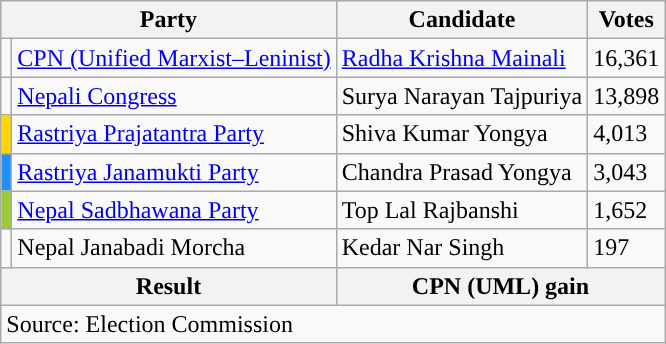<table class="wikitable">
<tr>
<th colspan="2">Party</th>
<th>Candidate</th>
<th>Votes</th>
</tr>
<tr>
<td style="background-color:"></td>
<td><a href='#'>CPN (Unified Marxist–Leninist)</a></td>
<td><a href='#'>Radha Krishna Mainali</a></td>
<td>16,361</td>
</tr>
<tr>
<td style="background-color:"></td>
<td><a href='#'>Nepali Congress</a></td>
<td>Surya Narayan Tajpuriya</td>
<td>13,898</td>
</tr>
<tr>
<td style="background-color:gold"></td>
<td><a href='#'>Rastriya Prajatantra Party</a></td>
<td>Shiva Kumar Yongya</td>
<td>4,013</td>
</tr>
<tr>
<td style="background-color:dodgerblue"></td>
<td><a href='#'>Rastriya Janamukti Party</a></td>
<td>Chandra Prasad Yongya</td>
<td>3,043</td>
</tr>
<tr>
<td style="background-color:yellowgreen"></td>
<td><a href='#'>Nepal Sadbhawana Party</a></td>
<td>Top Lal Rajbanshi</td>
<td>1,652</td>
</tr>
<tr>
<td></td>
<td>Nepal Janabadi Morcha</td>
<td>Kedar Nar Singh</td>
<td>197</td>
</tr>
<tr>
<th colspan="2">Result</th>
<th colspan="2">CPN (UML) gain</th>
</tr>
<tr>
<td colspan="4">Source: Election Commission</td>
</tr>
</table>
